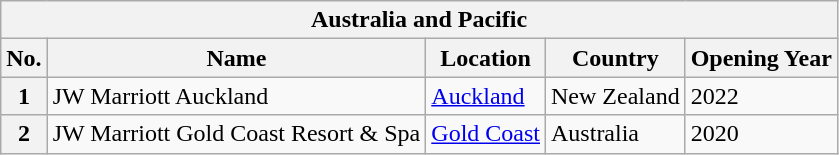<table class="wikitable sortable">
<tr>
<th colspan="6">Australia and Pacific</th>
</tr>
<tr>
<th>No.</th>
<th>Name</th>
<th>Location</th>
<th>Country</th>
<th>Opening Year</th>
</tr>
<tr>
<th>1</th>
<td>JW Marriott Auckland</td>
<td><a href='#'>Auckland</a></td>
<td>New Zealand</td>
<td>2022</td>
</tr>
<tr>
<th>2</th>
<td>JW Marriott Gold Coast Resort & Spa</td>
<td><a href='#'>Gold Coast</a></td>
<td>Australia</td>
<td>2020</td>
</tr>
</table>
